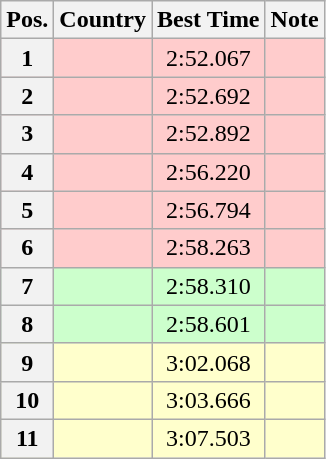<table class="wikitable sortable plainrowheaders" style="text-align:center;">
<tr>
<th scope="col">Pos.</th>
<th scope="col">Country</th>
<th scope="col">Best Time</th>
<th scope="col">Note</th>
</tr>
<tr bgcolor=#ffcccc>
<th style="text - align:center; ">1</th>
<td align="left"></td>
<td>2:52.067</td>
<td></td>
</tr>
<tr bgcolor=#ffcccc>
<th style="text - align:center; ">2</th>
<td align="left"></td>
<td>2:52.692</td>
<td></td>
</tr>
<tr bgcolor=#ffcccc>
<th style="text - align:center; ">3</th>
<td align="left"></td>
<td>2:52.892</td>
<td></td>
</tr>
<tr bgcolor=#ffcccc>
<th style="text - align:center; ">4</th>
<td align="left"></td>
<td>2:56.220</td>
<td></td>
</tr>
<tr bgcolor=#ffcccc>
<th style="text - align:center; ">5</th>
<td align="left"></td>
<td>2:56.794</td>
<td></td>
</tr>
<tr bgcolor=#ffcccc>
<th style="text - align:center; ">6</th>
<td align="left"></td>
<td>2:58.263</td>
<td></td>
</tr>
<tr bgcolor=#ccffcc>
<th style="text - align:center; ">7</th>
<td align="left"></td>
<td>2:58.310</td>
<td></td>
</tr>
<tr bgcolor=#ccffcc>
<th style="text - align:center; ">8</th>
<td align="left"></td>
<td>2:58.601</td>
<td></td>
</tr>
<tr bgcolor=#ffffcc>
<th style="text - align:center; ">9</th>
<td align="left"></td>
<td>3:02.068</td>
<td></td>
</tr>
<tr bgcolor=#ffffcc>
<th style="text - align:center; ">10</th>
<td align="left"></td>
<td>3:03.666</td>
<td></td>
</tr>
<tr bgcolor=#ffffcc>
<th style="text - align:center; ">11</th>
<td align="left"></td>
<td>3:07.503</td>
<td></td>
</tr>
</table>
